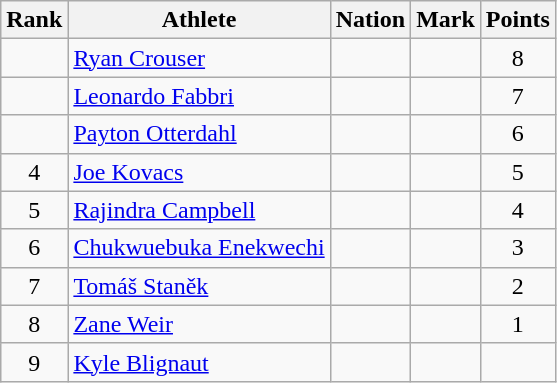<table class="wikitable">
<tr>
<th scope="col">Rank</th>
<th scope="col">Athlete</th>
<th scope="col">Nation</th>
<th scope="col">Mark</th>
<th scope="col">Points</th>
</tr>
<tr>
<td align=center></td>
<td><a href='#'>Ryan Crouser</a></td>
<td></td>
<td></td>
<td align=center>8</td>
</tr>
<tr>
<td align=center></td>
<td><a href='#'>Leonardo Fabbri</a></td>
<td></td>
<td></td>
<td align=center>7</td>
</tr>
<tr>
<td align=center></td>
<td><a href='#'>Payton Otterdahl</a></td>
<td></td>
<td></td>
<td align=center>6</td>
</tr>
<tr>
<td align=center>4</td>
<td><a href='#'>Joe Kovacs</a></td>
<td></td>
<td></td>
<td align=center>5</td>
</tr>
<tr>
<td align=center>5</td>
<td><a href='#'>Rajindra Campbell</a></td>
<td></td>
<td></td>
<td align=center>4</td>
</tr>
<tr>
<td align=center>6</td>
<td><a href='#'>Chukwuebuka Enekwechi</a></td>
<td></td>
<td></td>
<td align=center>3</td>
</tr>
<tr>
<td align=center>7</td>
<td><a href='#'>Tomáš Staněk</a></td>
<td></td>
<td></td>
<td align=center>2</td>
</tr>
<tr>
<td align=center>8</td>
<td><a href='#'>Zane Weir</a></td>
<td></td>
<td></td>
<td align=center>1</td>
</tr>
<tr>
<td align=center>9</td>
<td><a href='#'>Kyle Blignaut</a></td>
<td></td>
<td></td>
<td align=center></td>
</tr>
</table>
